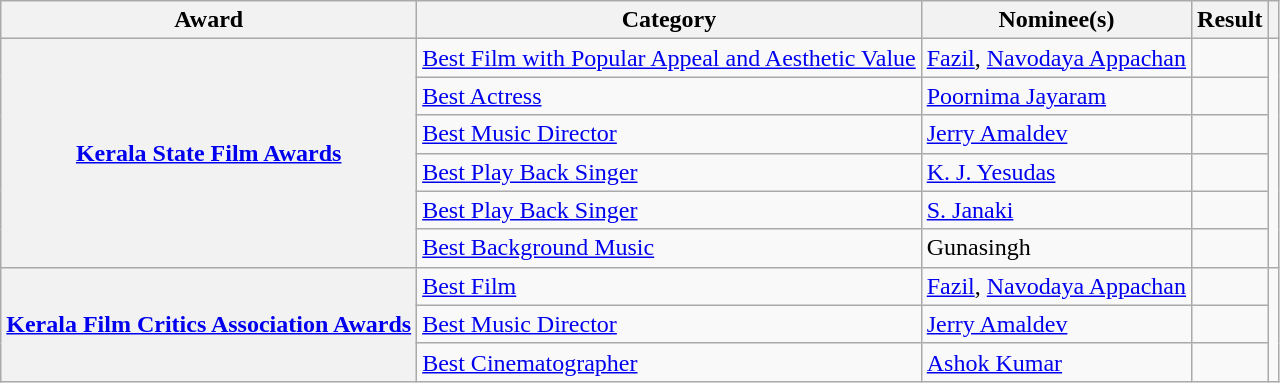<table class="wikitable plainrowheaders sortable">
<tr>
<th scope="col" class="unsortable">Award</th>
<th scope="col" class="unsortable">Category</th>
<th scope="col" class="unsortable">Nominee(s)</th>
<th scope="col" class="unsortable">Result</th>
<th scope="col" class="unsortable"></th>
</tr>
<tr>
<th scope="row" rowspan="6"><a href='#'>Kerala State Film Awards</a></th>
<td><a href='#'>Best Film with Popular Appeal and Aesthetic Value</a></td>
<td><a href='#'>Fazil</a>, <a href='#'>Navodaya Appachan</a></td>
<td></td>
<td style="text-align:center;" rowspan="6"></td>
</tr>
<tr>
<td><a href='#'>Best Actress</a></td>
<td><a href='#'>Poornima Jayaram</a></td>
<td></td>
</tr>
<tr>
<td><a href='#'>Best Music Director</a></td>
<td><a href='#'>Jerry Amaldev</a></td>
<td></td>
</tr>
<tr>
<td><a href='#'>Best Play Back Singer</a></td>
<td><a href='#'>K. J. Yesudas</a></td>
<td></td>
</tr>
<tr>
<td><a href='#'>Best Play Back Singer</a></td>
<td><a href='#'>S. Janaki</a></td>
<td></td>
</tr>
<tr>
<td><a href='#'>Best Background Music</a></td>
<td>Gunasingh</td>
<td></td>
</tr>
<tr>
<th scope="row" rowspan="3"><a href='#'>Kerala Film Critics Association Awards</a></th>
<td><a href='#'>Best Film</a></td>
<td><a href='#'>Fazil</a>, <a href='#'>Navodaya Appachan</a></td>
<td></td>
<td style="text-align:center;" rowspan="3"></td>
</tr>
<tr>
<td><a href='#'>Best Music Director</a></td>
<td><a href='#'>Jerry Amaldev</a></td>
<td></td>
</tr>
<tr>
<td><a href='#'>Best Cinematographer</a></td>
<td><a href='#'>Ashok Kumar</a></td>
<td></td>
</tr>
</table>
